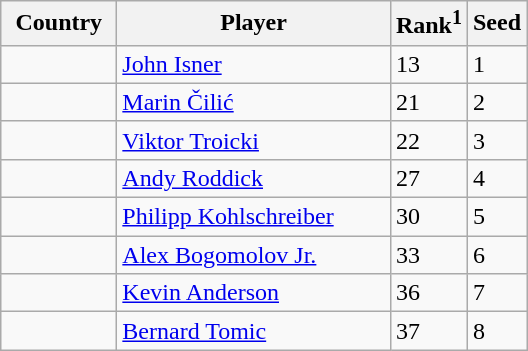<table class="sortable wikitable">
<tr>
<th width="70">Country</th>
<th width="175">Player</th>
<th>Rank<sup>1</sup></th>
<th>Seed</th>
</tr>
<tr>
<td></td>
<td><a href='#'>John Isner</a></td>
<td>13</td>
<td>1</td>
</tr>
<tr>
<td></td>
<td><a href='#'>Marin Čilić</a></td>
<td>21</td>
<td>2</td>
</tr>
<tr>
<td></td>
<td><a href='#'>Viktor Troicki</a></td>
<td>22</td>
<td>3</td>
</tr>
<tr>
<td></td>
<td><a href='#'>Andy Roddick</a></td>
<td>27</td>
<td>4</td>
</tr>
<tr>
<td></td>
<td><a href='#'>Philipp Kohlschreiber</a></td>
<td>30</td>
<td>5</td>
</tr>
<tr>
<td></td>
<td><a href='#'>Alex Bogomolov Jr.</a></td>
<td>33</td>
<td>6</td>
</tr>
<tr>
<td></td>
<td><a href='#'>Kevin Anderson</a></td>
<td>36</td>
<td>7</td>
</tr>
<tr>
<td></td>
<td><a href='#'>Bernard Tomic</a></td>
<td>37</td>
<td>8</td>
</tr>
</table>
